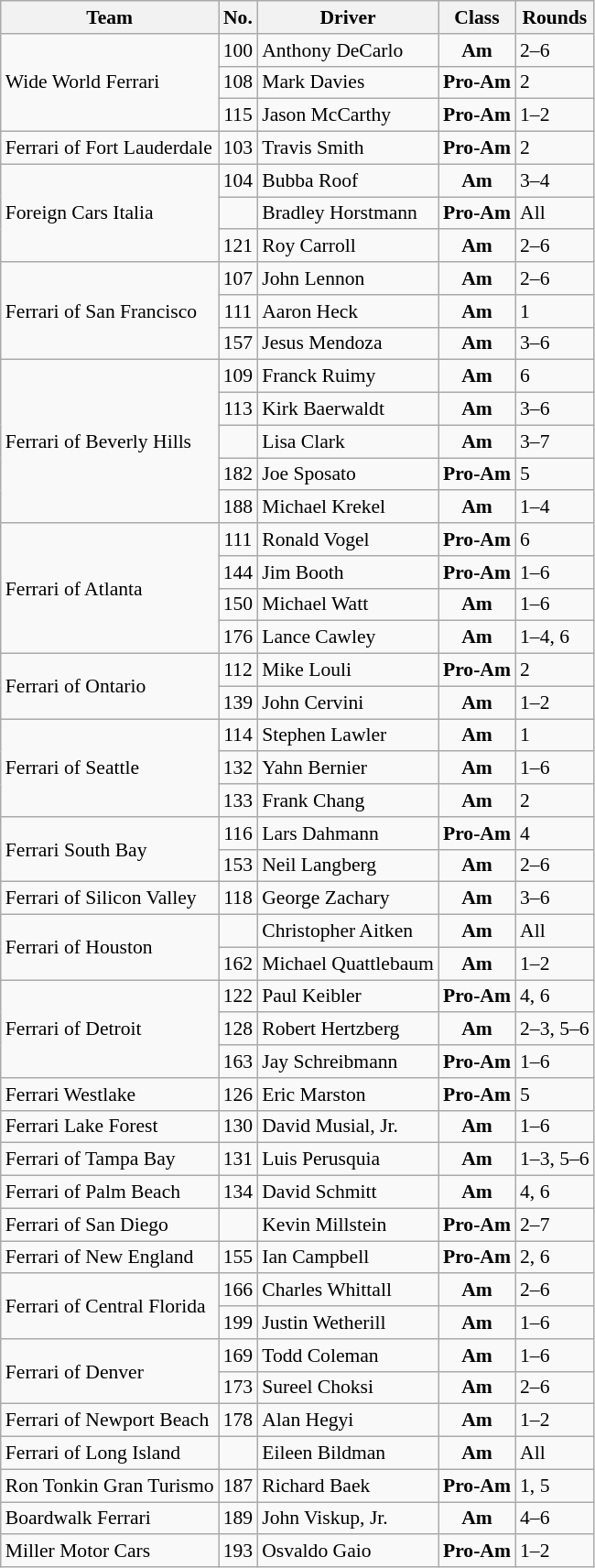<table class="wikitable" style="font-size:90%;">
<tr>
<th>Team</th>
<th>No.</th>
<th>Driver</th>
<th>Class</th>
<th>Rounds</th>
</tr>
<tr>
<td rowspan=3> Wide World Ferrari</td>
<td align=center>100</td>
<td> Anthony DeCarlo</td>
<td align=center><strong><span>Am</span></strong></td>
<td>2–6</td>
</tr>
<tr>
<td align=center>108</td>
<td> Mark Davies</td>
<td align=center><strong><span>Pro-Am</span></strong></td>
<td>2</td>
</tr>
<tr>
<td align=center>115</td>
<td> Jason McCarthy</td>
<td align=center><strong><span>Pro-Am</span></strong></td>
<td>1–2</td>
</tr>
<tr>
<td> Ferrari of Fort Lauderdale</td>
<td align=center>103</td>
<td> Travis Smith</td>
<td align=center><strong><span>Pro-Am</span></strong></td>
<td>2</td>
</tr>
<tr>
<td rowspan=3> Foreign Cars Italia</td>
<td align=center>104</td>
<td> Bubba Roof</td>
<td align=center><strong><span>Am</span></strong></td>
<td>3–4</td>
</tr>
<tr>
<td align=center></td>
<td> Bradley Horstmann</td>
<td align=center><strong><span>Pro-Am</span></strong></td>
<td>All</td>
</tr>
<tr>
<td align=center>121</td>
<td> Roy Carroll</td>
<td align=center><strong><span>Am</span></strong></td>
<td>2–6</td>
</tr>
<tr>
<td rowspan=3> Ferrari of San Francisco</td>
<td align=center>107</td>
<td> John Lennon</td>
<td align=center><strong><span>Am</span></strong></td>
<td>2–6</td>
</tr>
<tr>
<td align=center>111</td>
<td> Aaron Heck</td>
<td align=center><strong><span>Am</span></strong></td>
<td>1</td>
</tr>
<tr>
<td align=center>157</td>
<td> Jesus Mendoza</td>
<td align=center><strong><span>Am</span></strong></td>
<td>3–6</td>
</tr>
<tr>
<td rowspan=5> Ferrari of Beverly Hills</td>
<td align=center>109</td>
<td> Franck Ruimy</td>
<td align=center><strong><span>Am</span></strong></td>
<td>6</td>
</tr>
<tr>
<td align=center>113</td>
<td> Kirk Baerwaldt</td>
<td align=center><strong><span>Am</span></strong></td>
<td>3–6</td>
</tr>
<tr>
<td align=center></td>
<td> Lisa Clark</td>
<td align=center><strong><span>Am</span></strong></td>
<td>3–7</td>
</tr>
<tr>
<td align=center>182</td>
<td> Joe Sposato</td>
<td align=center><strong><span>Pro-Am</span></strong></td>
<td>5</td>
</tr>
<tr>
<td align=center>188</td>
<td> Michael Krekel</td>
<td align=center><strong><span>Am</span></strong></td>
<td>1–4</td>
</tr>
<tr>
<td rowspan=4> Ferrari of Atlanta</td>
<td align=center>111</td>
<td> Ronald Vogel</td>
<td align=center><strong><span>Pro-Am</span></strong></td>
<td>6</td>
</tr>
<tr>
<td align=center>144</td>
<td> Jim Booth</td>
<td align=center><strong><span>Pro-Am</span></strong></td>
<td>1–6</td>
</tr>
<tr>
<td align=center>150</td>
<td> Michael Watt</td>
<td align=center><strong><span>Am</span></strong></td>
<td>1–6</td>
</tr>
<tr>
<td align=center>176</td>
<td> Lance Cawley</td>
<td align=center><strong><span>Am</span></strong></td>
<td>1–4, 6</td>
</tr>
<tr>
<td rowspan=2> Ferrari of Ontario</td>
<td align=center>112</td>
<td> Mike Louli</td>
<td align=center><strong><span>Pro-Am</span></strong></td>
<td>2</td>
</tr>
<tr>
<td align=center>139</td>
<td> John Cervini</td>
<td align=center><strong><span>Am</span></strong></td>
<td>1–2</td>
</tr>
<tr>
<td rowspan=3> Ferrari of Seattle</td>
<td align=center>114</td>
<td> Stephen Lawler</td>
<td align=center><strong><span>Am</span></strong></td>
<td>1</td>
</tr>
<tr>
<td align=center>132</td>
<td> Yahn Bernier</td>
<td align=center><strong><span>Am</span></strong></td>
<td>1–6</td>
</tr>
<tr>
<td align=center>133</td>
<td> Frank Chang</td>
<td align=center><strong><span>Am</span></strong></td>
<td>2</td>
</tr>
<tr>
<td rowspan=2> Ferrari South Bay</td>
<td align=center>116</td>
<td> Lars Dahmann</td>
<td align=center><strong><span>Pro-Am</span></strong></td>
<td>4</td>
</tr>
<tr>
<td align=center>153</td>
<td> Neil Langberg</td>
<td align=center><strong><span>Am</span></strong></td>
<td>2–6</td>
</tr>
<tr>
<td> Ferrari of Silicon Valley</td>
<td align=center>118</td>
<td> George Zachary</td>
<td align=center><strong><span>Am</span></strong></td>
<td>3–6</td>
</tr>
<tr>
<td rowspan=2> Ferrari of Houston</td>
<td align=center></td>
<td> Christopher Aitken</td>
<td align=center><strong><span>Am</span></strong></td>
<td>All</td>
</tr>
<tr>
<td align=center>162</td>
<td> Michael Quattlebaum</td>
<td align=center><strong><span>Am</span></strong></td>
<td>1–2</td>
</tr>
<tr>
<td rowspan=3> Ferrari of Detroit</td>
<td align=center>122</td>
<td> Paul Keibler</td>
<td align=center><strong><span>Pro-Am</span></strong></td>
<td>4, 6</td>
</tr>
<tr>
<td align=center>128</td>
<td> Robert Hertzberg</td>
<td align=center><strong><span>Am</span></strong></td>
<td>2–3, 5–6</td>
</tr>
<tr>
<td align=center>163</td>
<td> Jay Schreibmann</td>
<td align=center><strong><span>Pro-Am</span></strong></td>
<td>1–6</td>
</tr>
<tr>
<td> Ferrari Westlake</td>
<td align=center>126</td>
<td> Eric Marston</td>
<td align=center><strong><span>Pro-Am</span></strong></td>
<td>5</td>
</tr>
<tr>
<td> Ferrari Lake Forest</td>
<td align=center>130</td>
<td> David Musial, Jr.</td>
<td align=center><strong><span>Am</span></strong></td>
<td>1–6</td>
</tr>
<tr>
<td> Ferrari of Tampa Bay</td>
<td align=center>131</td>
<td> Luis Perusquia</td>
<td align=center><strong><span>Am</span></strong></td>
<td>1–3, 5–6</td>
</tr>
<tr>
<td> Ferrari of Palm Beach</td>
<td align=center>134</td>
<td> David Schmitt</td>
<td align=center><strong><span>Am</span></strong></td>
<td>4, 6</td>
</tr>
<tr>
<td> Ferrari of San Diego</td>
<td align=center></td>
<td> Kevin Millstein</td>
<td align=center><strong><span>Pro-Am</span></strong></td>
<td>2–7</td>
</tr>
<tr>
<td> Ferrari of New England</td>
<td align=center>155</td>
<td> Ian Campbell</td>
<td align=center><strong><span>Pro-Am</span></strong></td>
<td>2, 6</td>
</tr>
<tr>
<td rowspan=2> Ferrari of Central Florida</td>
<td align=center>166</td>
<td> Charles Whittall</td>
<td align=center><strong><span>Am</span></strong></td>
<td>2–6</td>
</tr>
<tr>
<td align=center>199</td>
<td> Justin Wetherill</td>
<td align=center><strong><span>Am</span></strong></td>
<td>1–6</td>
</tr>
<tr>
<td rowspan=2> Ferrari of Denver</td>
<td align=center>169</td>
<td> Todd Coleman</td>
<td align=center><strong><span>Am</span></strong></td>
<td>1–6</td>
</tr>
<tr>
<td align=center>173</td>
<td> Sureel Choksi</td>
<td align=center><strong><span>Am</span></strong></td>
<td>2–6</td>
</tr>
<tr>
<td> Ferrari of Newport Beach</td>
<td align=center>178</td>
<td> Alan Hegyi</td>
<td align=center><strong><span>Am</span></strong></td>
<td>1–2</td>
</tr>
<tr>
<td> Ferrari of Long Island</td>
<td align=center></td>
<td> Eileen Bildman</td>
<td align=center><strong><span>Am</span></strong></td>
<td>All</td>
</tr>
<tr>
<td> Ron Tonkin Gran Turismo</td>
<td align=center>187</td>
<td> Richard Baek</td>
<td align=center><strong><span>Pro-Am</span></strong></td>
<td>1, 5</td>
</tr>
<tr>
<td> Boardwalk Ferrari</td>
<td align=center>189</td>
<td> John Viskup, Jr.</td>
<td align=center><strong><span>Am</span></strong></td>
<td>4–6</td>
</tr>
<tr>
<td> Miller Motor Cars</td>
<td align=center>193</td>
<td> Osvaldo Gaio</td>
<td align=center><strong><span>Pro-Am</span></strong></td>
<td>1–2</td>
</tr>
</table>
